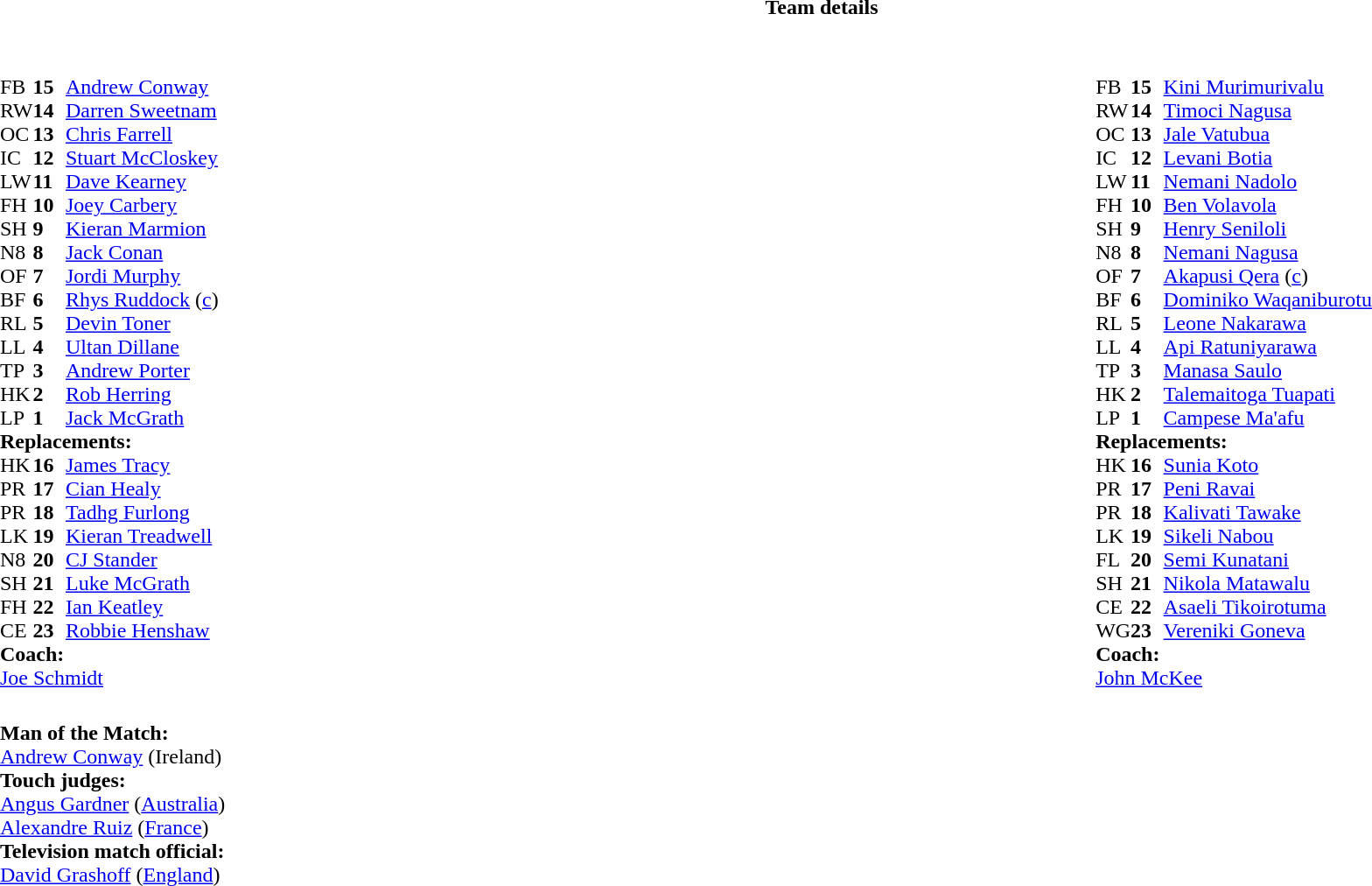<table border="0" style="width:100%" class="collapsible collapsed">
<tr>
<th>Team details</th>
</tr>
<tr>
<td><br><table style="width:100%">
<tr>
<td style="vertical-align:top;width:50%"><br><table style="font-size:100%" cellspacing="0" cellpadding="0">
<tr>
<th width="25"></th>
<th width="25"></th>
</tr>
<tr>
<td>FB</td>
<td><strong>15</strong></td>
<td><a href='#'>Andrew Conway</a></td>
</tr>
<tr>
<td>RW</td>
<td><strong>14</strong></td>
<td><a href='#'>Darren Sweetnam</a></td>
</tr>
<tr>
<td>OC</td>
<td><strong>13</strong></td>
<td><a href='#'>Chris Farrell</a></td>
<td></td>
<td></td>
</tr>
<tr>
<td>IC</td>
<td><strong>12</strong></td>
<td><a href='#'>Stuart McCloskey</a></td>
</tr>
<tr>
<td>LW</td>
<td><strong>11</strong></td>
<td><a href='#'>Dave Kearney</a></td>
</tr>
<tr>
<td>FH</td>
<td><strong>10</strong></td>
<td><a href='#'>Joey Carbery</a></td>
<td></td>
<td></td>
</tr>
<tr>
<td>SH</td>
<td><strong>9</strong></td>
<td><a href='#'>Kieran Marmion</a></td>
<td></td>
<td></td>
</tr>
<tr>
<td>N8</td>
<td><strong>8</strong></td>
<td><a href='#'>Jack Conan</a></td>
</tr>
<tr>
<td>OF</td>
<td><strong>7</strong></td>
<td><a href='#'>Jordi Murphy</a></td>
</tr>
<tr>
<td>BF</td>
<td><strong>6</strong></td>
<td><a href='#'>Rhys Ruddock</a> (<a href='#'>c</a>)</td>
<td></td>
<td></td>
</tr>
<tr>
<td>RL</td>
<td><strong>5</strong></td>
<td><a href='#'>Devin Toner</a></td>
<td></td>
<td></td>
</tr>
<tr>
<td>LL</td>
<td><strong>4</strong></td>
<td><a href='#'>Ultan Dillane</a></td>
</tr>
<tr>
<td>TP</td>
<td><strong>3</strong></td>
<td><a href='#'>Andrew Porter</a></td>
<td></td>
<td></td>
</tr>
<tr>
<td>HK</td>
<td><strong>2</strong></td>
<td><a href='#'>Rob Herring</a></td>
<td></td>
<td></td>
</tr>
<tr>
<td>LP</td>
<td><strong>1</strong></td>
<td><a href='#'>Jack McGrath</a></td>
<td></td>
<td></td>
</tr>
<tr>
<td colspan=3><strong>Replacements:</strong></td>
</tr>
<tr>
<td>HK</td>
<td><strong>16</strong></td>
<td><a href='#'>James Tracy</a></td>
<td></td>
<td></td>
</tr>
<tr>
<td>PR</td>
<td><strong>17</strong></td>
<td><a href='#'>Cian Healy</a></td>
<td></td>
<td></td>
</tr>
<tr>
<td>PR</td>
<td><strong>18</strong></td>
<td><a href='#'>Tadhg Furlong</a></td>
<td></td>
<td></td>
</tr>
<tr>
<td>LK</td>
<td><strong>19</strong></td>
<td><a href='#'>Kieran Treadwell</a></td>
<td></td>
<td></td>
</tr>
<tr>
<td>N8</td>
<td><strong>20</strong></td>
<td><a href='#'>CJ Stander</a></td>
<td></td>
<td></td>
</tr>
<tr>
<td>SH</td>
<td><strong>21</strong></td>
<td><a href='#'>Luke McGrath</a></td>
<td></td>
<td></td>
</tr>
<tr>
<td>FH</td>
<td><strong>22</strong></td>
<td><a href='#'>Ian Keatley</a></td>
<td></td>
<td></td>
</tr>
<tr>
<td>CE</td>
<td><strong>23</strong></td>
<td><a href='#'>Robbie Henshaw</a></td>
<td></td>
<td></td>
</tr>
<tr>
<td colspan=3><strong>Coach:</strong></td>
</tr>
<tr>
<td colspan="4"> <a href='#'>Joe Schmidt</a></td>
</tr>
</table>
</td>
<td style="vertical-align:top;width:50%"><br><table cellspacing="0" cellpadding="0" style="font-size:100%;margin:auto">
<tr>
<th width="25"></th>
<th width="25"></th>
</tr>
<tr>
<td>FB</td>
<td><strong>15</strong></td>
<td><a href='#'>Kini Murimurivalu</a></td>
</tr>
<tr>
<td>RW</td>
<td><strong>14</strong></td>
<td><a href='#'>Timoci Nagusa</a></td>
<td></td>
<td></td>
</tr>
<tr>
<td>OC</td>
<td><strong>13</strong></td>
<td><a href='#'>Jale Vatubua</a></td>
<td></td>
<td></td>
</tr>
<tr>
<td>IC</td>
<td><strong>12</strong></td>
<td><a href='#'>Levani Botia</a></td>
</tr>
<tr>
<td>LW</td>
<td><strong>11</strong></td>
<td><a href='#'>Nemani Nadolo</a></td>
</tr>
<tr>
<td>FH</td>
<td><strong>10</strong></td>
<td><a href='#'>Ben Volavola</a></td>
</tr>
<tr>
<td>SH</td>
<td><strong>9</strong></td>
<td><a href='#'>Henry Seniloli</a></td>
<td></td>
<td></td>
</tr>
<tr>
<td>N8</td>
<td><strong>8</strong></td>
<td><a href='#'>Nemani Nagusa</a></td>
<td></td>
<td></td>
</tr>
<tr>
<td>OF</td>
<td><strong>7</strong></td>
<td><a href='#'>Akapusi Qera</a> (<a href='#'>c</a>)</td>
</tr>
<tr>
<td>BF</td>
<td><strong>6</strong></td>
<td><a href='#'>Dominiko Waqaniburotu</a></td>
</tr>
<tr>
<td>RL</td>
<td><strong>5</strong></td>
<td><a href='#'>Leone Nakarawa</a></td>
</tr>
<tr>
<td>LL</td>
<td><strong>4</strong></td>
<td><a href='#'>Api Ratuniyarawa</a></td>
<td></td>
<td></td>
</tr>
<tr>
<td>TP</td>
<td><strong>3</strong></td>
<td><a href='#'>Manasa Saulo</a></td>
<td></td>
<td></td>
</tr>
<tr>
<td>HK</td>
<td><strong>2</strong></td>
<td><a href='#'>Talemaitoga Tuapati</a></td>
<td></td>
<td></td>
</tr>
<tr>
<td>LP</td>
<td><strong>1</strong></td>
<td><a href='#'>Campese Ma'afu</a></td>
<td></td>
<td></td>
</tr>
<tr>
<td colspan=3><strong>Replacements:</strong></td>
</tr>
<tr>
<td>HK</td>
<td><strong>16</strong></td>
<td><a href='#'>Sunia Koto</a></td>
<td></td>
<td></td>
</tr>
<tr>
<td>PR</td>
<td><strong>17</strong></td>
<td><a href='#'>Peni Ravai</a></td>
<td></td>
<td></td>
</tr>
<tr>
<td>PR</td>
<td><strong>18</strong></td>
<td><a href='#'>Kalivati Tawake</a></td>
<td></td>
<td></td>
</tr>
<tr>
<td>LK</td>
<td><strong>19</strong></td>
<td><a href='#'>Sikeli Nabou</a></td>
<td></td>
<td></td>
</tr>
<tr>
<td>FL</td>
<td><strong>20</strong></td>
<td><a href='#'>Semi Kunatani</a></td>
<td></td>
<td></td>
</tr>
<tr>
<td>SH</td>
<td><strong>21</strong></td>
<td><a href='#'>Nikola Matawalu</a></td>
<td></td>
<td></td>
</tr>
<tr>
<td>CE</td>
<td><strong>22</strong></td>
<td><a href='#'>Asaeli Tikoirotuma</a></td>
<td></td>
<td></td>
</tr>
<tr>
<td>WG</td>
<td><strong>23</strong></td>
<td><a href='#'>Vereniki Goneva</a></td>
<td></td>
<td></td>
</tr>
<tr>
<td colspan=3><strong>Coach:</strong></td>
</tr>
<tr>
<td colspan="4"> <a href='#'>John McKee</a></td>
</tr>
</table>
</td>
</tr>
</table>
<table style="width:100%;font-size:100%">
<tr>
<td><br><strong>Man of the Match:</strong>
<br><a href='#'>Andrew Conway</a> (Ireland)<br><strong>Touch judges:</strong>
<br><a href='#'>Angus Gardner</a> (<a href='#'>Australia</a>)
<br><a href='#'>Alexandre Ruiz</a> (<a href='#'>France</a>)
<br><strong>Television match official:</strong>
<br><a href='#'>David Grashoff</a> (<a href='#'>England</a>)</td>
</tr>
</table>
</td>
</tr>
</table>
